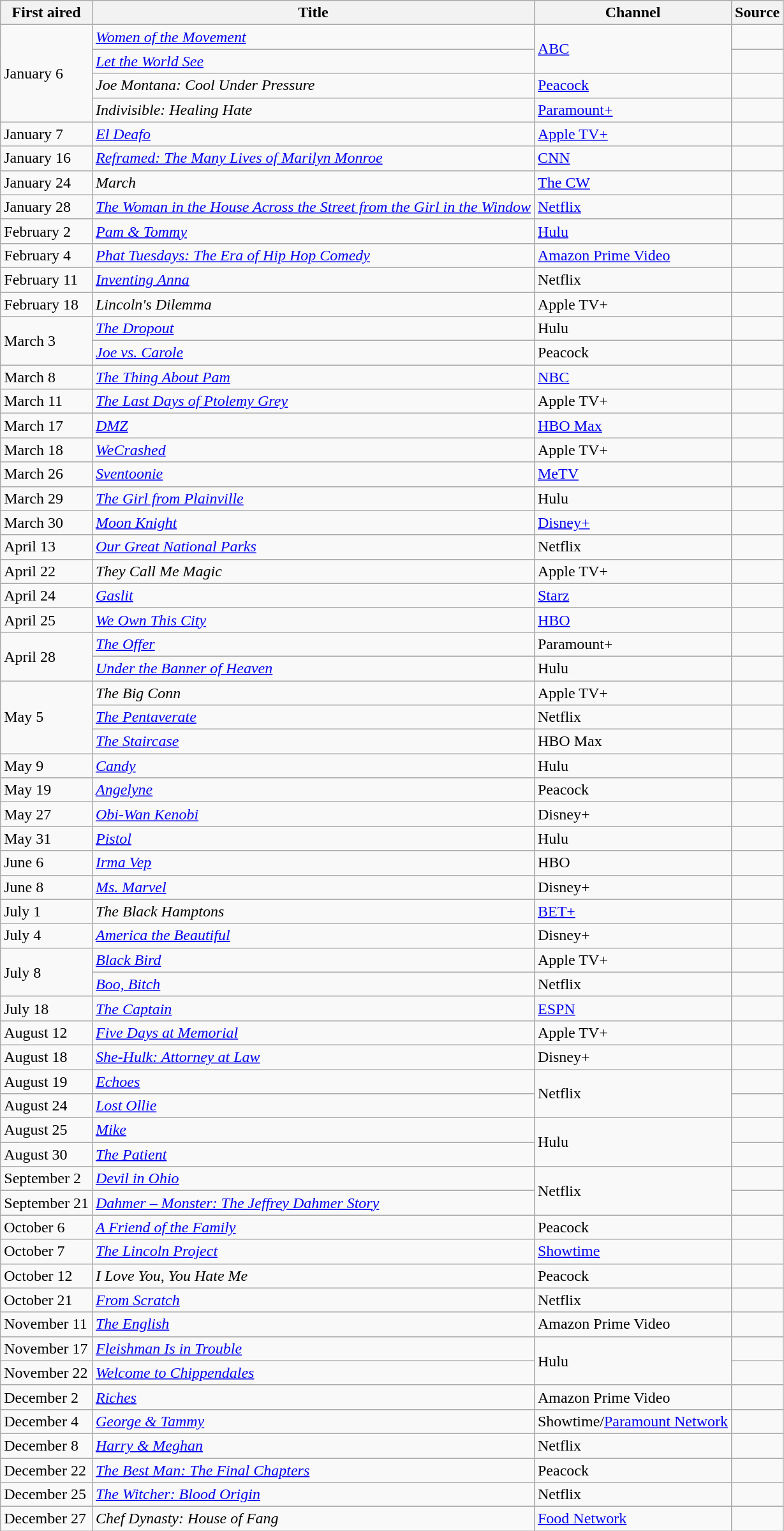<table class="wikitable sortable">
<tr>
<th>First aired</th>
<th>Title</th>
<th>Channel</th>
<th>Source</th>
</tr>
<tr>
<td rowspan=4>January 6</td>
<td><em><a href='#'>Women of the Movement</a></em></td>
<td rowspan=2><a href='#'>ABC</a></td>
<td></td>
</tr>
<tr>
<td><em><a href='#'>Let the World See</a></em></td>
<td></td>
</tr>
<tr>
<td><em>Joe Montana: Cool Under Pressure</em></td>
<td><a href='#'>Peacock</a></td>
<td></td>
</tr>
<tr>
<td><em>Indivisible: Healing Hate</em></td>
<td><a href='#'>Paramount+</a></td>
<td></td>
</tr>
<tr>
<td>January 7</td>
<td><em><a href='#'>El Deafo</a></em></td>
<td><a href='#'>Apple TV+</a></td>
<td></td>
</tr>
<tr>
<td>January 16</td>
<td><em><a href='#'>Reframed: The Many Lives of Marilyn Monroe</a></em></td>
<td><a href='#'>CNN</a></td>
<td></td>
</tr>
<tr>
<td>January 24</td>
<td><em>March</em></td>
<td><a href='#'>The CW</a></td>
<td></td>
</tr>
<tr>
<td>January 28</td>
<td><em><a href='#'>The Woman in the House Across the Street from the Girl in the Window</a></em></td>
<td><a href='#'>Netflix</a></td>
<td></td>
</tr>
<tr>
<td>February 2</td>
<td><em><a href='#'>Pam & Tommy</a></em></td>
<td><a href='#'>Hulu</a></td>
<td></td>
</tr>
<tr>
<td>February 4</td>
<td><em><a href='#'>Phat Tuesdays: The Era of Hip Hop Comedy</a></em></td>
<td><a href='#'>Amazon Prime Video</a></td>
<td></td>
</tr>
<tr>
<td>February 11</td>
<td><em><a href='#'>Inventing Anna</a></em></td>
<td>Netflix</td>
<td></td>
</tr>
<tr>
<td>February 18</td>
<td><em>Lincoln's Dilemma</em></td>
<td>Apple TV+</td>
<td></td>
</tr>
<tr>
<td rowspan=2>March 3</td>
<td><em><a href='#'>The Dropout</a></em></td>
<td>Hulu</td>
<td></td>
</tr>
<tr>
<td><em><a href='#'>Joe vs. Carole</a></em></td>
<td>Peacock</td>
<td></td>
</tr>
<tr>
<td>March 8</td>
<td><em><a href='#'>The Thing About Pam</a></em></td>
<td><a href='#'>NBC</a></td>
<td></td>
</tr>
<tr>
<td>March 11</td>
<td><em><a href='#'>The Last Days of Ptolemy Grey</a></em></td>
<td>Apple TV+</td>
<td></td>
</tr>
<tr>
<td>March 17</td>
<td><em><a href='#'>DMZ</a></em></td>
<td><a href='#'>HBO Max</a></td>
<td></td>
</tr>
<tr>
<td>March 18</td>
<td><em><a href='#'>WeCrashed</a></em></td>
<td>Apple TV+</td>
<td></td>
</tr>
<tr>
<td>March 26</td>
<td><em><a href='#'>Sventoonie</a></em></td>
<td><a href='#'>MeTV</a></td>
<td></td>
</tr>
<tr>
<td>March 29</td>
<td><em><a href='#'>The Girl from Plainville</a></em></td>
<td>Hulu</td>
<td></td>
</tr>
<tr>
<td>March 30</td>
<td><em><a href='#'>Moon Knight</a></em></td>
<td><a href='#'>Disney+</a></td>
<td></td>
</tr>
<tr>
<td>April 13</td>
<td><em><a href='#'>Our Great National Parks</a></em></td>
<td>Netflix</td>
<td></td>
</tr>
<tr>
<td>April 22</td>
<td><em>They Call Me Magic</em></td>
<td>Apple TV+</td>
<td></td>
</tr>
<tr>
<td>April 24</td>
<td><em><a href='#'>Gaslit</a></em></td>
<td><a href='#'>Starz</a></td>
<td></td>
</tr>
<tr>
<td>April 25</td>
<td><em><a href='#'>We Own This City</a></em></td>
<td><a href='#'>HBO</a></td>
<td></td>
</tr>
<tr>
<td rowspan=2>April 28</td>
<td><em><a href='#'>The Offer</a></em></td>
<td>Paramount+</td>
<td></td>
</tr>
<tr>
<td><em><a href='#'>Under the Banner of Heaven</a></em></td>
<td>Hulu</td>
<td></td>
</tr>
<tr>
<td rowspan=3>May 5</td>
<td><em>The Big Conn</em></td>
<td>Apple TV+</td>
<td></td>
</tr>
<tr>
<td><em><a href='#'>The Pentaverate</a></em></td>
<td>Netflix</td>
<td></td>
</tr>
<tr>
<td><em><a href='#'>The Staircase</a></em></td>
<td>HBO Max</td>
<td></td>
</tr>
<tr>
<td>May 9</td>
<td><em><a href='#'>Candy</a></em></td>
<td>Hulu</td>
<td></td>
</tr>
<tr>
<td>May 19</td>
<td><em><a href='#'>Angelyne</a></em></td>
<td>Peacock</td>
<td></td>
</tr>
<tr>
<td>May 27</td>
<td><em><a href='#'>Obi-Wan Kenobi</a></em></td>
<td>Disney+</td>
<td></td>
</tr>
<tr>
<td>May 31</td>
<td><em><a href='#'>Pistol</a></em></td>
<td>Hulu</td>
<td></td>
</tr>
<tr>
<td>June 6</td>
<td><em><a href='#'>Irma Vep</a></em></td>
<td>HBO</td>
<td></td>
</tr>
<tr>
<td>June 8</td>
<td><em><a href='#'>Ms. Marvel</a></em></td>
<td>Disney+</td>
<td></td>
</tr>
<tr>
<td>July 1</td>
<td><em>The Black Hamptons</em></td>
<td><a href='#'>BET+</a></td>
<td></td>
</tr>
<tr>
<td>July 4</td>
<td><em><a href='#'>America the Beautiful</a></em></td>
<td>Disney+</td>
<td></td>
</tr>
<tr>
<td rowspan=2>July 8</td>
<td><em><a href='#'>Black Bird</a></em></td>
<td>Apple TV+</td>
<td></td>
</tr>
<tr>
<td><em><a href='#'>Boo, Bitch</a></em></td>
<td>Netflix</td>
<td></td>
</tr>
<tr>
<td>July 18</td>
<td><em><a href='#'>The Captain</a></em></td>
<td><a href='#'>ESPN</a></td>
<td></td>
</tr>
<tr>
<td>August 12</td>
<td><em><a href='#'>Five Days at Memorial</a></em></td>
<td>Apple TV+</td>
<td></td>
</tr>
<tr>
<td>August 18</td>
<td><em><a href='#'>She-Hulk: Attorney at Law</a></em></td>
<td>Disney+</td>
<td></td>
</tr>
<tr>
<td>August 19</td>
<td><em><a href='#'>Echoes</a></em></td>
<td rowspan="2">Netflix</td>
<td></td>
</tr>
<tr>
<td>August 24</td>
<td><em><a href='#'>Lost Ollie</a></em></td>
<td></td>
</tr>
<tr>
<td>August 25</td>
<td><em><a href='#'>Mike</a></em></td>
<td rowspan=2>Hulu</td>
<td></td>
</tr>
<tr>
<td>August 30</td>
<td><em><a href='#'>The Patient</a></em></td>
<td></td>
</tr>
<tr>
<td>September 2</td>
<td><em><a href='#'>Devil in Ohio</a></em></td>
<td rowspan=2>Netflix</td>
<td></td>
</tr>
<tr>
<td>September 21</td>
<td><em><a href='#'>Dahmer – Monster: The Jeffrey Dahmer Story</a></em></td>
<td></td>
</tr>
<tr>
<td>October 6</td>
<td><em><a href='#'>A Friend of the Family</a></em></td>
<td>Peacock</td>
<td></td>
</tr>
<tr>
<td>October 7</td>
<td><em><a href='#'>The Lincoln Project</a></em></td>
<td><a href='#'>Showtime</a></td>
<td></td>
</tr>
<tr>
<td>October 12</td>
<td><em>I Love You, You Hate Me</em></td>
<td>Peacock</td>
<td></td>
</tr>
<tr>
<td>October 21</td>
<td><em><a href='#'>From Scratch</a></em></td>
<td>Netflix</td>
<td></td>
</tr>
<tr>
<td>November 11</td>
<td><em><a href='#'>The English</a></em></td>
<td>Amazon Prime Video</td>
<td></td>
</tr>
<tr>
<td>November 17</td>
<td><em><a href='#'>Fleishman Is in Trouble</a></em></td>
<td rowspan=2>Hulu</td>
<td></td>
</tr>
<tr>
<td>November 22</td>
<td><em><a href='#'>Welcome to Chippendales</a></em></td>
<td></td>
</tr>
<tr>
<td>December 2</td>
<td><em><a href='#'>Riches</a></em></td>
<td>Amazon Prime Video</td>
<td></td>
</tr>
<tr>
<td>December 4</td>
<td><em><a href='#'>George & Tammy</a></em></td>
<td>Showtime/<a href='#'>Paramount Network</a></td>
<td></td>
</tr>
<tr>
<td>December 8</td>
<td><em><a href='#'>Harry & Meghan</a></em></td>
<td>Netflix</td>
<td></td>
</tr>
<tr>
<td>December 22</td>
<td><em><a href='#'>The Best Man: The Final Chapters</a></em></td>
<td>Peacock</td>
<td></td>
</tr>
<tr>
<td>December 25</td>
<td><em><a href='#'>The Witcher: Blood Origin</a></em></td>
<td>Netflix</td>
<td></td>
</tr>
<tr>
<td>December 27</td>
<td><em>Chef Dynasty: House of Fang</em></td>
<td><a href='#'>Food Network</a></td>
<td></td>
</tr>
</table>
